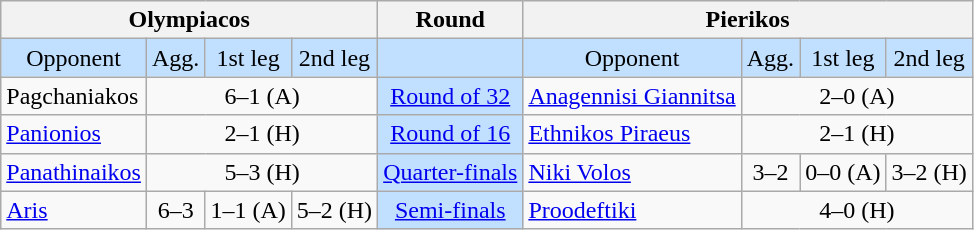<table class="wikitable" style="text-align:center">
<tr>
<th colspan="4">Olympiacos</th>
<th>Round</th>
<th colspan="4">Pierikos</th>
</tr>
<tr style="background:#C1E0FF">
<td>Opponent</td>
<td>Agg.</td>
<td>1st leg</td>
<td>2nd leg</td>
<td></td>
<td>Opponent</td>
<td>Agg.</td>
<td>1st leg</td>
<td>2nd leg</td>
</tr>
<tr>
<td style="text-align:left">Pagchaniakos</td>
<td colspan=3>6–1 (A)</td>
<td style="background:#C1E0FF"><a href='#'>Round of 32</a></td>
<td style="text-align:left"><a href='#'>Anagennisi Giannitsa</a></td>
<td colspan=3>2–0 (A)</td>
</tr>
<tr>
<td style="text-align:left"><a href='#'>Panionios</a></td>
<td colspan=3>2–1 (H)</td>
<td style="background:#C1E0FF"><a href='#'>Round of 16</a></td>
<td style="text-align:left"><a href='#'>Ethnikos Piraeus</a></td>
<td colspan=3>2–1 (H)</td>
</tr>
<tr>
<td style="text-align:left"><a href='#'>Panathinaikos</a></td>
<td colspan=3>5–3 (H)</td>
<td style="background:#C1E0FF"><a href='#'>Quarter-finals</a></td>
<td style="text-align:left"><a href='#'>Niki Volos</a></td>
<td>3–2</td>
<td>0–0  (A)</td>
<td>3–2 (H)</td>
</tr>
<tr>
<td style="text-align:left"><a href='#'>Aris</a></td>
<td>6–3</td>
<td>1–1  (A)</td>
<td>5–2 (H)</td>
<td style="background:#C1E0FF"><a href='#'>Semi-finals</a></td>
<td style="text-align:left"><a href='#'>Proodeftiki</a></td>
<td colspan=3>4–0 (H)</td>
</tr>
</table>
